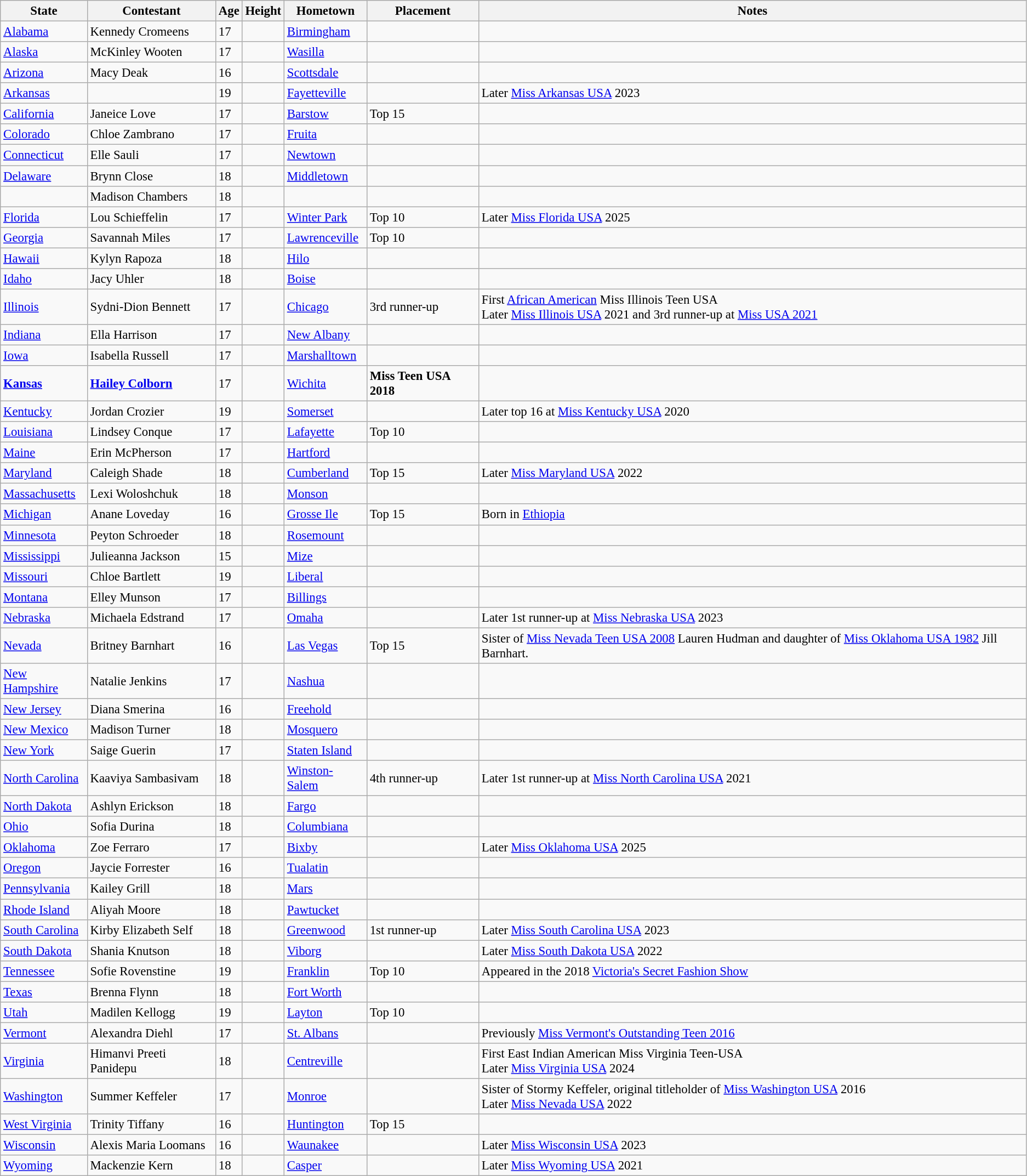<table class="wikitable sortable" style="font-size: 95%;">
<tr>
<th>State</th>
<th>Contestant</th>
<th>Age</th>
<th>Height</th>
<th>Hometown</th>
<th>Placement</th>
<th>Notes</th>
</tr>
<tr>
<td><a href='#'>Alabama</a></td>
<td>Kennedy Cromeens</td>
<td>17</td>
<td></td>
<td><a href='#'>Birmingham</a></td>
<td></td>
<td></td>
</tr>
<tr>
<td><a href='#'>Alaska</a></td>
<td>McKinley Wooten</td>
<td>17</td>
<td></td>
<td><a href='#'>Wasilla</a></td>
<td></td>
<td></td>
</tr>
<tr>
<td><a href='#'>Arizona</a></td>
<td>Macy Deak</td>
<td>16</td>
<td></td>
<td><a href='#'>Scottsdale</a></td>
<td></td>
<td></td>
</tr>
<tr>
<td><a href='#'>Arkansas</a></td>
<td></td>
<td>19</td>
<td></td>
<td><a href='#'>Fayetteville</a></td>
<td></td>
<td>Later <a href='#'>Miss Arkansas USA</a> 2023</td>
</tr>
<tr>
<td><a href='#'>California</a></td>
<td>Janeice Love</td>
<td>17</td>
<td></td>
<td><a href='#'>Barstow</a></td>
<td>Top 15</td>
<td></td>
</tr>
<tr>
<td><a href='#'>Colorado</a></td>
<td>Chloe Zambrano</td>
<td>17</td>
<td></td>
<td><a href='#'>Fruita</a></td>
<td></td>
<td></td>
</tr>
<tr>
<td><a href='#'>Connecticut</a></td>
<td>Elle Sauli</td>
<td>17</td>
<td></td>
<td><a href='#'>Newtown</a></td>
<td></td>
<td></td>
</tr>
<tr>
<td><a href='#'>Delaware</a></td>
<td>Brynn Close</td>
<td>18</td>
<td></td>
<td><a href='#'>Middletown</a></td>
<td></td>
<td></td>
</tr>
<tr>
<td></td>
<td>Madison Chambers</td>
<td>18</td>
<td></td>
<td></td>
<td></td>
<td></td>
</tr>
<tr>
<td><a href='#'>Florida</a></td>
<td>Lou Schieffelin</td>
<td>17</td>
<td></td>
<td><a href='#'>Winter Park</a></td>
<td>Top 10</td>
<td>Later <a href='#'>Miss Florida USA</a> 2025</td>
</tr>
<tr>
<td><a href='#'>Georgia</a></td>
<td>Savannah Miles</td>
<td>17</td>
<td></td>
<td><a href='#'>Lawrenceville</a></td>
<td>Top 10</td>
<td></td>
</tr>
<tr>
<td><a href='#'>Hawaii</a></td>
<td>Kylyn Rapoza</td>
<td>18</td>
<td></td>
<td><a href='#'>Hilo</a></td>
<td></td>
<td></td>
</tr>
<tr>
<td><a href='#'>Idaho</a></td>
<td>Jacy Uhler</td>
<td>18</td>
<td></td>
<td><a href='#'>Boise</a></td>
<td></td>
<td></td>
</tr>
<tr>
<td><a href='#'>Illinois</a></td>
<td>Sydni-Dion Bennett</td>
<td>17</td>
<td></td>
<td><a href='#'>Chicago</a></td>
<td>3rd runner-up</td>
<td>First <a href='#'>African American</a> Miss Illinois Teen USA<br>Later <a href='#'>Miss Illinois USA</a> 2021 and 3rd runner-up at <a href='#'>Miss USA 2021</a></td>
</tr>
<tr>
<td><a href='#'>Indiana</a></td>
<td>Ella Harrison</td>
<td>17</td>
<td></td>
<td><a href='#'>New Albany</a></td>
<td></td>
<td></td>
</tr>
<tr>
<td><a href='#'>Iowa</a></td>
<td>Isabella Russell</td>
<td>17</td>
<td></td>
<td><a href='#'>Marshalltown</a></td>
<td></td>
<td></td>
</tr>
<tr>
<td><strong><a href='#'>Kansas</a></strong></td>
<td><strong><a href='#'>Hailey Colborn</a></strong></td>
<td>17</td>
<td></td>
<td><a href='#'>Wichita</a></td>
<td><strong>Miss Teen USA 2018</strong></td>
<td></td>
</tr>
<tr>
<td><a href='#'>Kentucky</a></td>
<td>Jordan Crozier</td>
<td>19</td>
<td></td>
<td><a href='#'>Somerset</a></td>
<td></td>
<td>Later top 16 at <a href='#'>Miss Kentucky USA</a> 2020</td>
</tr>
<tr>
<td><a href='#'>Louisiana</a></td>
<td>Lindsey Conque</td>
<td>17</td>
<td></td>
<td><a href='#'>Lafayette</a></td>
<td>Top 10</td>
<td></td>
</tr>
<tr>
<td><a href='#'>Maine</a></td>
<td>Erin McPherson</td>
<td>17</td>
<td></td>
<td><a href='#'>Hartford</a></td>
<td></td>
<td></td>
</tr>
<tr>
<td><a href='#'>Maryland</a></td>
<td>Caleigh Shade</td>
<td>18</td>
<td></td>
<td><a href='#'>Cumberland</a></td>
<td>Top 15</td>
<td>Later <a href='#'>Miss Maryland USA</a> 2022</td>
</tr>
<tr>
<td><a href='#'>Massachusetts</a></td>
<td>Lexi Woloshchuk</td>
<td>18</td>
<td></td>
<td><a href='#'>Monson</a></td>
<td></td>
<td></td>
</tr>
<tr>
<td><a href='#'>Michigan</a></td>
<td>Anane Loveday</td>
<td>16</td>
<td></td>
<td><a href='#'>Grosse Ile</a></td>
<td>Top 15</td>
<td>Born in <a href='#'>Ethiopia</a></td>
</tr>
<tr>
<td><a href='#'>Minnesota</a></td>
<td>Peyton Schroeder</td>
<td>18</td>
<td></td>
<td><a href='#'>Rosemount</a></td>
<td></td>
<td></td>
</tr>
<tr>
<td><a href='#'>Mississippi</a></td>
<td>Julieanna Jackson</td>
<td>15</td>
<td></td>
<td><a href='#'>Mize</a></td>
<td></td>
<td></td>
</tr>
<tr>
<td><a href='#'>Missouri</a></td>
<td>Chloe Bartlett</td>
<td>19</td>
<td></td>
<td><a href='#'>Liberal</a></td>
<td></td>
<td></td>
</tr>
<tr>
<td><a href='#'>Montana</a></td>
<td>Elley Munson</td>
<td>17</td>
<td></td>
<td><a href='#'>Billings</a></td>
<td></td>
<td></td>
</tr>
<tr>
<td><a href='#'>Nebraska</a></td>
<td>Michaela Edstrand</td>
<td>17</td>
<td></td>
<td><a href='#'>Omaha</a></td>
<td></td>
<td>Later 1st runner-up at <a href='#'>Miss Nebraska USA</a> 2023</td>
</tr>
<tr>
<td><a href='#'>Nevada</a></td>
<td>Britney Barnhart</td>
<td>16</td>
<td></td>
<td><a href='#'>Las Vegas</a></td>
<td>Top 15</td>
<td>Sister of <a href='#'>Miss Nevada Teen USA 2008</a> Lauren Hudman and daughter of <a href='#'>Miss Oklahoma USA 1982</a> Jill Barnhart.</td>
</tr>
<tr>
<td><a href='#'>New Hampshire</a></td>
<td>Natalie Jenkins</td>
<td>17</td>
<td></td>
<td><a href='#'>Nashua</a></td>
<td></td>
<td></td>
</tr>
<tr>
<td><a href='#'>New Jersey</a></td>
<td>Diana Smerina</td>
<td>16</td>
<td></td>
<td><a href='#'>Freehold</a></td>
<td></td>
<td></td>
</tr>
<tr>
<td><a href='#'>New Mexico</a></td>
<td>Madison Turner</td>
<td>18</td>
<td></td>
<td><a href='#'>Mosquero</a></td>
<td></td>
<td></td>
</tr>
<tr>
<td><a href='#'>New York</a></td>
<td>Saige Guerin</td>
<td>17</td>
<td></td>
<td><a href='#'>Staten Island</a></td>
<td></td>
<td></td>
</tr>
<tr>
<td><a href='#'>North Carolina</a></td>
<td>Kaaviya Sambasivam</td>
<td>18</td>
<td></td>
<td><a href='#'>Winston-Salem</a></td>
<td>4th runner-up</td>
<td>Later 1st runner-up at <a href='#'>Miss North Carolina USA</a> 2021</td>
</tr>
<tr>
<td><a href='#'>North Dakota</a></td>
<td>Ashlyn Erickson</td>
<td>18</td>
<td></td>
<td><a href='#'>Fargo</a></td>
<td></td>
<td></td>
</tr>
<tr>
<td><a href='#'>Ohio</a></td>
<td>Sofia Durina</td>
<td>18</td>
<td></td>
<td><a href='#'>Columbiana</a></td>
<td></td>
<td></td>
</tr>
<tr>
<td><a href='#'>Oklahoma</a></td>
<td>Zoe Ferraro</td>
<td>17</td>
<td></td>
<td><a href='#'>Bixby</a></td>
<td></td>
<td>Later <a href='#'>Miss Oklahoma USA</a> 2025</td>
</tr>
<tr>
<td><a href='#'>Oregon</a></td>
<td>Jaycie Forrester</td>
<td>16</td>
<td></td>
<td><a href='#'>Tualatin</a></td>
<td></td>
<td></td>
</tr>
<tr>
<td><a href='#'>Pennsylvania</a></td>
<td>Kailey Grill</td>
<td>18</td>
<td></td>
<td><a href='#'>Mars</a></td>
<td></td>
<td></td>
</tr>
<tr>
<td><a href='#'>Rhode Island</a></td>
<td>Aliyah Moore</td>
<td>18</td>
<td></td>
<td><a href='#'>Pawtucket</a></td>
<td></td>
<td></td>
</tr>
<tr>
<td><a href='#'>South Carolina</a></td>
<td>Kirby Elizabeth Self</td>
<td>18</td>
<td></td>
<td><a href='#'>Greenwood</a></td>
<td>1st runner-up</td>
<td>Later <a href='#'>Miss South Carolina USA</a> 2023</td>
</tr>
<tr>
<td><a href='#'>South Dakota</a></td>
<td>Shania Knutson</td>
<td>18</td>
<td></td>
<td><a href='#'>Viborg</a></td>
<td></td>
<td>Later <a href='#'>Miss South Dakota USA</a> 2022</td>
</tr>
<tr>
<td><a href='#'>Tennessee</a></td>
<td>Sofie Rovenstine</td>
<td>19</td>
<td></td>
<td><a href='#'>Franklin</a></td>
<td>Top 10</td>
<td>Appeared in the 2018 <a href='#'>Victoria's Secret Fashion Show</a></td>
</tr>
<tr>
<td><a href='#'>Texas</a></td>
<td>Brenna Flynn</td>
<td>18</td>
<td></td>
<td><a href='#'>Fort Worth</a></td>
<td></td>
<td></td>
</tr>
<tr>
<td><a href='#'>Utah</a></td>
<td>Madilen Kellogg</td>
<td>19</td>
<td></td>
<td><a href='#'>Layton</a></td>
<td>Top 10</td>
<td></td>
</tr>
<tr>
<td><a href='#'>Vermont</a></td>
<td>Alexandra Diehl</td>
<td>17</td>
<td></td>
<td><a href='#'>St. Albans</a></td>
<td></td>
<td>Previously <a href='#'>Miss Vermont's Outstanding Teen 2016</a></td>
</tr>
<tr>
<td><a href='#'>Virginia</a></td>
<td>Himanvi Preeti Panidepu</td>
<td>18</td>
<td></td>
<td><a href='#'>Centreville</a></td>
<td></td>
<td>First East Indian American Miss Virginia Teen-USA<br>Later <a href='#'>Miss Virginia USA</a> 2024</td>
</tr>
<tr>
<td><a href='#'>Washington</a></td>
<td>Summer Keffeler</td>
<td>17</td>
<td></td>
<td><a href='#'>Monroe</a></td>
<td></td>
<td>Sister of Stormy Keffeler, original titleholder of <a href='#'>Miss Washington USA</a> 2016<br>Later <a href='#'>Miss Nevada USA</a> 2022</td>
</tr>
<tr>
<td><a href='#'>West Virginia</a></td>
<td>Trinity Tiffany</td>
<td>16</td>
<td></td>
<td><a href='#'>Huntington</a></td>
<td>Top 15</td>
<td></td>
</tr>
<tr>
<td><a href='#'>Wisconsin</a></td>
<td>Alexis Maria Loomans</td>
<td>16</td>
<td></td>
<td><a href='#'>Waunakee</a></td>
<td></td>
<td>Later <a href='#'>Miss Wisconsin USA</a> 2023</td>
</tr>
<tr>
<td><a href='#'>Wyoming</a></td>
<td>Mackenzie Kern</td>
<td>18</td>
<td></td>
<td><a href='#'>Casper</a></td>
<td></td>
<td>Later <a href='#'>Miss Wyoming USA</a> 2021</td>
</tr>
</table>
